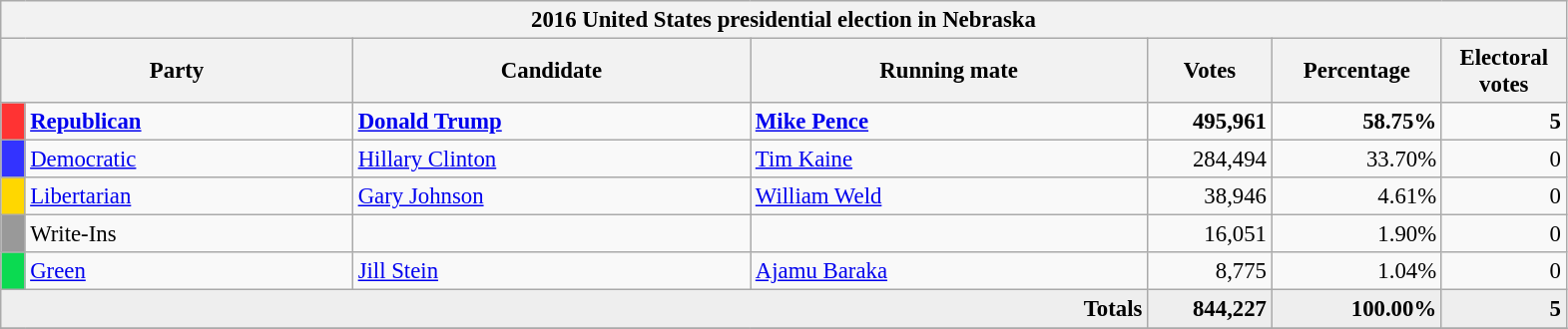<table class="wikitable" style="font-size: 95%;">
<tr>
<th colspan="7">2016 United States presidential election in Nebraska</th>
</tr>
<tr>
<th colspan="2" style="width: 15em">Party</th>
<th style="width: 17em">Candidate</th>
<th style="width: 17em">Running mate</th>
<th style="width: 5em">Votes</th>
<th style="width: 7em">Percentage</th>
<th style="width: 5em">Electoral votes</th>
</tr>
<tr>
<th style="background-color:#FF3333; width: 3px"></th>
<td style="width: 130px"><strong><a href='#'>Republican</a></strong></td>
<td><strong><a href='#'>Donald Trump</a></strong></td>
<td><strong><a href='#'>Mike Pence</a></strong></td>
<td align="right"><strong>495,961</strong></td>
<td align="right"><strong>58.75%</strong></td>
<td align="right"><strong>5</strong></td>
</tr>
<tr>
<th style="background-color:#3333FF; width: 3px"></th>
<td style="width: 130px"><a href='#'>Democratic</a></td>
<td><a href='#'>Hillary Clinton</a></td>
<td><a href='#'>Tim Kaine</a></td>
<td align="right">284,494</td>
<td align="right">33.70%</td>
<td align="right">0</td>
</tr>
<tr>
<th style="background-color:#FFD700; width: 3px"></th>
<td style="width: 130px"><a href='#'>Libertarian</a></td>
<td><a href='#'>Gary Johnson</a></td>
<td><a href='#'>William Weld</a></td>
<td align="right">38,946</td>
<td align="right">4.61%</td>
<td align="right">0</td>
</tr>
<tr>
<th style="background-color:#999999; width: 3px"></th>
<td style="width: 130px">Write-Ins</td>
<td></td>
<td></td>
<td align="right">16,051</td>
<td align="right">1.90%</td>
<td align="right">0</td>
</tr>
<tr>
<th style="background:#0bda51; width:3px;"></th>
<td style="width: 130px"><a href='#'>Green</a></td>
<td><a href='#'>Jill Stein</a></td>
<td><a href='#'>Ajamu Baraka</a></td>
<td align="right">8,775</td>
<td align="right">1.04%</td>
<td align="right">0</td>
</tr>
<tr bgcolor="#EEEEEE">
<td colspan="4" align="right"><strong>Totals</strong></td>
<td align="right"><strong>844,227</strong></td>
<td align="right"><strong>100.00%</strong></td>
<td align="right"><strong>5</strong></td>
</tr>
<tr bgcolor="#EEEEEE">
</tr>
</table>
